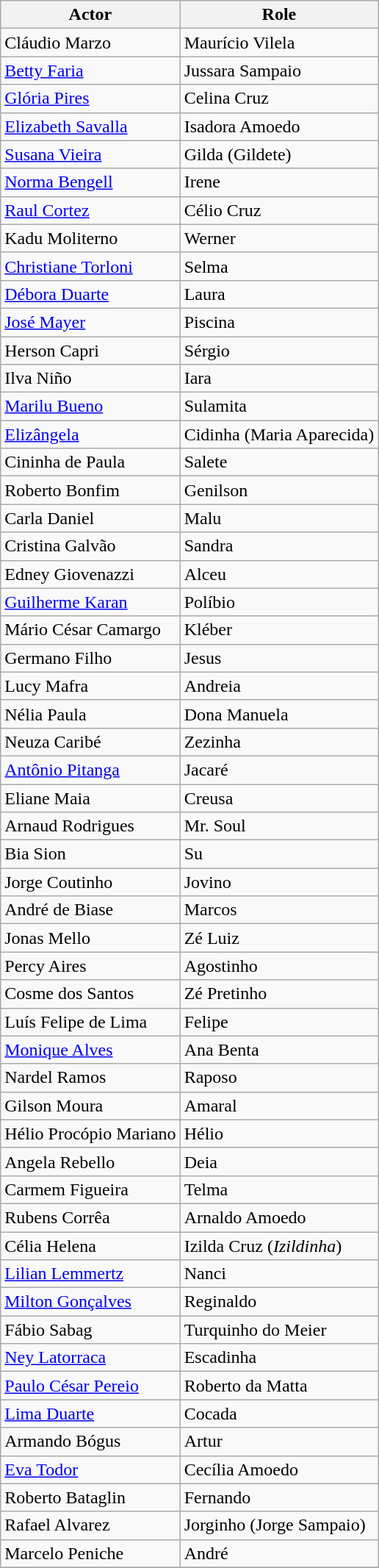<table class="wikitable sortable">
<tr>
<th>Actor</th>
<th>Role</th>
</tr>
<tr>
<td>Cláudio Marzo</td>
<td>Maurício Vilela</td>
</tr>
<tr>
<td><a href='#'>Betty Faria</a></td>
<td>Jussara Sampaio</td>
</tr>
<tr>
<td><a href='#'>Glória Pires</a></td>
<td>Celina Cruz</td>
</tr>
<tr>
<td><a href='#'>Elizabeth Savalla</a></td>
<td>Isadora Amoedo</td>
</tr>
<tr>
<td><a href='#'>Susana Vieira</a></td>
<td>Gilda (Gildete)</td>
</tr>
<tr>
<td><a href='#'>Norma Bengell</a></td>
<td>Irene</td>
</tr>
<tr>
<td><a href='#'>Raul Cortez</a></td>
<td>Célio Cruz</td>
</tr>
<tr>
<td>Kadu Moliterno</td>
<td>Werner</td>
</tr>
<tr>
<td><a href='#'>Christiane Torloni</a></td>
<td>Selma</td>
</tr>
<tr>
<td><a href='#'>Débora Duarte</a></td>
<td>Laura</td>
</tr>
<tr>
<td><a href='#'>José Mayer</a></td>
<td>Piscina</td>
</tr>
<tr>
<td>Herson Capri</td>
<td>Sérgio</td>
</tr>
<tr>
<td>Ilva Niño</td>
<td>Iara</td>
</tr>
<tr>
<td><a href='#'>Marilu Bueno</a></td>
<td>Sulamita</td>
</tr>
<tr>
<td><a href='#'>Elizângela</a></td>
<td>Cidinha (Maria Aparecida)</td>
</tr>
<tr>
<td>Cininha de Paula</td>
<td>Salete</td>
</tr>
<tr>
<td>Roberto Bonfim</td>
<td>Genilson</td>
</tr>
<tr>
<td>Carla Daniel</td>
<td>Malu</td>
</tr>
<tr>
<td>Cristina Galvão</td>
<td>Sandra</td>
</tr>
<tr>
<td>Edney Giovenazzi</td>
<td>Alceu</td>
</tr>
<tr>
<td><a href='#'>Guilherme Karan</a></td>
<td>Políbio</td>
</tr>
<tr>
<td>Mário César Camargo</td>
<td>Kléber</td>
</tr>
<tr>
<td>Germano Filho</td>
<td>Jesus</td>
</tr>
<tr>
<td>Lucy Mafra</td>
<td>Andreia</td>
</tr>
<tr>
<td>Nélia Paula</td>
<td>Dona Manuela</td>
</tr>
<tr>
<td>Neuza Caribé</td>
<td>Zezinha</td>
</tr>
<tr>
<td><a href='#'>Antônio Pitanga</a></td>
<td>Jacaré</td>
</tr>
<tr>
<td>Eliane Maia</td>
<td>Creusa</td>
</tr>
<tr>
<td>Arnaud Rodrigues</td>
<td>Mr. Soul</td>
</tr>
<tr>
<td>Bia Sion</td>
<td>Su</td>
</tr>
<tr>
<td>Jorge Coutinho</td>
<td>Jovino</td>
</tr>
<tr>
<td>André de Biase</td>
<td>Marcos</td>
</tr>
<tr>
<td>Jonas Mello</td>
<td>Zé Luiz</td>
</tr>
<tr>
<td>Percy Aires</td>
<td>Agostinho</td>
</tr>
<tr>
<td>Cosme dos Santos</td>
<td>Zé Pretinho</td>
</tr>
<tr>
<td>Luís Felipe de Lima</td>
<td>Felipe</td>
</tr>
<tr>
<td><a href='#'>Monique Alves</a></td>
<td>Ana Benta</td>
</tr>
<tr>
<td>Nardel Ramos</td>
<td>Raposo</td>
</tr>
<tr>
<td>Gilson Moura</td>
<td>Amaral</td>
</tr>
<tr>
<td>Hélio Procópio Mariano</td>
<td>Hélio</td>
</tr>
<tr>
<td>Angela Rebello</td>
<td>Deia</td>
</tr>
<tr>
<td>Carmem Figueira</td>
<td>Telma</td>
</tr>
<tr>
<td>Rubens Corrêa</td>
<td>Arnaldo Amoedo</td>
</tr>
<tr>
<td>Célia Helena</td>
<td>Izilda Cruz (<em>Izildinha</em>)</td>
</tr>
<tr>
<td><a href='#'>Lilian Lemmertz</a></td>
<td>Nanci</td>
</tr>
<tr>
<td><a href='#'>Milton Gonçalves</a></td>
<td>Reginaldo</td>
</tr>
<tr>
<td>Fábio Sabag</td>
<td>Turquinho do Meier</td>
</tr>
<tr>
<td><a href='#'>Ney Latorraca</a></td>
<td>Escadinha</td>
</tr>
<tr>
<td><a href='#'>Paulo César Pereio</a></td>
<td>Roberto da Matta</td>
</tr>
<tr>
<td><a href='#'>Lima Duarte</a></td>
<td>Cocada</td>
</tr>
<tr>
<td>Armando Bógus</td>
<td>Artur</td>
</tr>
<tr>
<td><a href='#'>Eva Todor</a></td>
<td>Cecília Amoedo</td>
</tr>
<tr>
<td>Roberto Bataglin</td>
<td>Fernando</td>
</tr>
<tr>
<td>Rafael Alvarez</td>
<td>Jorginho (Jorge Sampaio)</td>
</tr>
<tr>
<td>Marcelo Peniche</td>
<td>André</td>
</tr>
<tr>
</tr>
</table>
